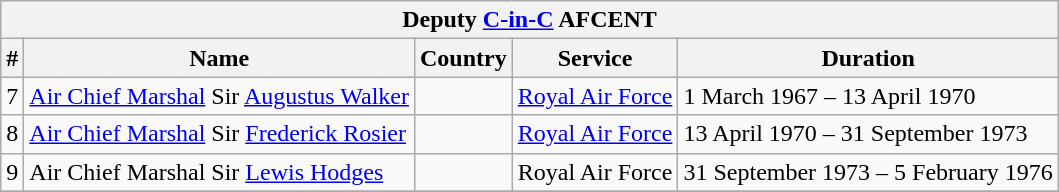<table class="wikitable">
<tr>
<th colspan=5>Deputy <a href='#'>C-in-C</a> AFCENT</th>
</tr>
<tr>
<th>#</th>
<th>Name</th>
<th>Country</th>
<th>Service</th>
<th>Duration</th>
</tr>
<tr>
<td>7</td>
<td><a href='#'>Air Chief Marshal</a> Sir <a href='#'>Augustus Walker</a></td>
<td></td>
<td><a href='#'>Royal Air Force</a></td>
<td>1 March 1967 – 13 April 1970</td>
</tr>
<tr>
<td>8</td>
<td><a href='#'>Air Chief Marshal</a> Sir <a href='#'>Frederick Rosier</a></td>
<td></td>
<td><a href='#'>Royal Air Force</a></td>
<td>13 April 1970 – 31 September 1973</td>
</tr>
<tr>
<td>9</td>
<td>Air Chief Marshal Sir <a href='#'>Lewis Hodges</a></td>
<td></td>
<td>Royal Air Force</td>
<td>31 September 1973 – 5 February 1976</td>
</tr>
<tr>
</tr>
</table>
